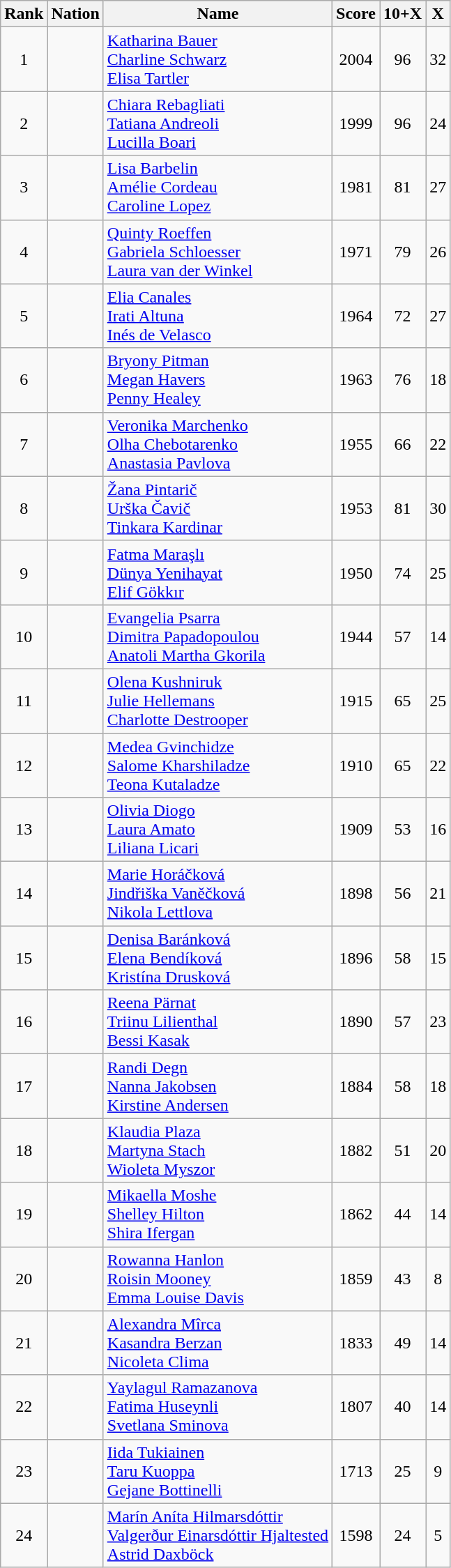<table class="wikitable sortable" style="text-align:center">
<tr>
<th>Rank</th>
<th>Nation</th>
<th>Name</th>
<th>Score</th>
<th>10+X</th>
<th>X</th>
</tr>
<tr>
<td>1</td>
<td align=left></td>
<td align=left><a href='#'>Katharina Bauer</a> <br> <a href='#'>Charline Schwarz</a> <br> <a href='#'>Elisa Tartler</a></td>
<td>2004</td>
<td>96</td>
<td>32</td>
</tr>
<tr>
<td>2</td>
<td align=left></td>
<td align=left><a href='#'>Chiara Rebagliati</a>  <br> <a href='#'>Tatiana Andreoli</a> <br> <a href='#'>Lucilla Boari</a></td>
<td>1999</td>
<td>96</td>
<td>24</td>
</tr>
<tr>
<td>3</td>
<td align=left></td>
<td align=left><a href='#'>Lisa Barbelin</a> <br> <a href='#'>Amélie Cordeau</a> <br> <a href='#'>Caroline Lopez</a></td>
<td>1981</td>
<td>81</td>
<td>27</td>
</tr>
<tr>
<td>4</td>
<td align=left></td>
<td align=left><a href='#'>Quinty Roeffen</a>  <br> <a href='#'>Gabriela Schloesser</a> <br> <a href='#'>Laura van der Winkel</a></td>
<td>1971</td>
<td>79</td>
<td>26</td>
</tr>
<tr>
<td>5</td>
<td align=left></td>
<td align=left><a href='#'>Elia Canales</a> <br> <a href='#'>Irati Altuna</a> <br> <a href='#'>Inés de Velasco</a></td>
<td>1964</td>
<td>72</td>
<td>27</td>
</tr>
<tr>
<td>6</td>
<td align=left></td>
<td align=left><a href='#'>Bryony Pitman</a> <br> <a href='#'>Megan Havers</a> <br> <a href='#'>Penny Healey</a></td>
<td>1963</td>
<td>76</td>
<td>18</td>
</tr>
<tr>
<td>7</td>
<td align=left></td>
<td align=left><a href='#'>Veronika Marchenko</a> <br> <a href='#'>Olha Chebotarenko</a> <br> <a href='#'>Anastasia Pavlova</a></td>
<td>1955</td>
<td>66</td>
<td>22</td>
</tr>
<tr>
<td>8</td>
<td align=left></td>
<td align=left><a href='#'>Žana Pintarič</a> <br> <a href='#'>Urška Čavič</a> <br> <a href='#'>Tinkara Kardinar</a></td>
<td>1953</td>
<td>81</td>
<td>30</td>
</tr>
<tr>
<td>9</td>
<td align=left></td>
<td align=left><a href='#'>Fatma Maraşlı</a> <br> <a href='#'>Dünya Yenihayat</a> <br> <a href='#'>Elif Gökkır</a></td>
<td>1950</td>
<td>74</td>
<td>25</td>
</tr>
<tr>
<td>10</td>
<td align=left></td>
<td align=left><a href='#'>Evangelia Psarra</a> <br> <a href='#'>Dimitra Papadopoulou</a> <br> <a href='#'>Anatoli Martha Gkorila</a></td>
<td>1944</td>
<td>57</td>
<td>14</td>
</tr>
<tr>
<td>11</td>
<td align=left></td>
<td align=left><a href='#'>Olena Kushniruk</a> <br> <a href='#'>Julie Hellemans</a> <br> <a href='#'>Charlotte Destrooper</a></td>
<td>1915</td>
<td>65</td>
<td>25</td>
</tr>
<tr>
<td>12</td>
<td align=left></td>
<td align=left><a href='#'>Medea Gvinchidze</a> <br> <a href='#'>Salome Kharshiladze</a> <br> <a href='#'>Teona Kutaladze</a></td>
<td>1910</td>
<td>65</td>
<td>22</td>
</tr>
<tr>
<td>13</td>
<td align=left></td>
<td align=left><a href='#'>Olivia Diogo</a> <br> <a href='#'>Laura Amato</a> <br> <a href='#'>Liliana Licari</a></td>
<td>1909</td>
<td>53</td>
<td>16</td>
</tr>
<tr>
<td>14</td>
<td align=left></td>
<td align=left><a href='#'>Marie Horáčková</a> <br> <a href='#'>Jindřiška Vaněčková</a> <br> <a href='#'>Nikola Lettlova</a></td>
<td>1898</td>
<td>56</td>
<td>21</td>
</tr>
<tr>
<td>15</td>
<td align=left></td>
<td align=left><a href='#'>Denisa Baránková</a> <br> <a href='#'>Elena Bendíková</a> <br> <a href='#'>Kristína Drusková</a></td>
<td>1896</td>
<td>58</td>
<td>15</td>
</tr>
<tr>
<td>16</td>
<td align=left></td>
<td align=left><a href='#'>Reena Pärnat</a> <br> <a href='#'>Triinu Lilienthal</a> <br> <a href='#'>Bessi Kasak</a></td>
<td>1890</td>
<td>57</td>
<td>23</td>
</tr>
<tr>
<td>17</td>
<td align=left></td>
<td align=left><a href='#'>Randi Degn</a> <br> <a href='#'>Nanna Jakobsen</a> <br> <a href='#'>Kirstine Andersen</a></td>
<td>1884</td>
<td>58</td>
<td>18</td>
</tr>
<tr>
<td>18</td>
<td align=left></td>
<td align=left><a href='#'>Klaudia Plaza</a> <br> <a href='#'>Martyna Stach</a> <br> <a href='#'>Wioleta Myszor</a></td>
<td>1882</td>
<td>51</td>
<td>20</td>
</tr>
<tr>
<td>19</td>
<td align=left></td>
<td align=left><a href='#'>Mikaella Moshe</a> <br> <a href='#'>Shelley Hilton</a> <br> <a href='#'>Shira Ifergan</a></td>
<td>1862</td>
<td>44</td>
<td>14</td>
</tr>
<tr>
<td>20</td>
<td align=left></td>
<td align=left><a href='#'>Rowanna Hanlon</a> <br> <a href='#'>Roisin Mooney</a> <br> <a href='#'>Emma Louise Davis</a></td>
<td>1859</td>
<td>43</td>
<td>8</td>
</tr>
<tr>
<td>21</td>
<td align=left></td>
<td align=left><a href='#'>Alexandra Mîrca</a> <br> <a href='#'>Kasandra Berzan</a> <br> <a href='#'>Nicoleta Clima</a></td>
<td>1833</td>
<td>49</td>
<td>14</td>
</tr>
<tr>
<td>22</td>
<td align=left></td>
<td align=left><a href='#'>Yaylagul Ramazanova</a> <br> <a href='#'>Fatima Huseynli</a> <br> <a href='#'>Svetlana Sminova</a></td>
<td>1807</td>
<td>40</td>
<td>14</td>
</tr>
<tr>
<td>23</td>
<td align=left></td>
<td align=left><a href='#'>Iida Tukiainen</a> <br> <a href='#'>Taru Kuoppa</a> <br> <a href='#'>Gejane Bottinelli</a></td>
<td>1713</td>
<td>25</td>
<td>9</td>
</tr>
<tr>
<td>24</td>
<td align=left></td>
<td align=left><a href='#'>Marín Aníta Hilmarsdóttir</a> <br> <a href='#'>Valgerður Einarsdóttir Hjaltested</a> <br> <a href='#'>Astrid Daxböck</a></td>
<td>1598</td>
<td>24</td>
<td>5</td>
</tr>
</table>
